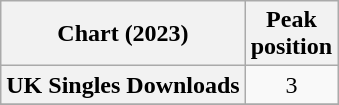<table class="wikitable plainrowheaders" style="text-align:center">
<tr>
<th>Chart (2023)</th>
<th>Peak<br>position</th>
</tr>
<tr>
<th scope="row">UK Singles Downloads</th>
<td>3</td>
</tr>
<tr>
</tr>
</table>
